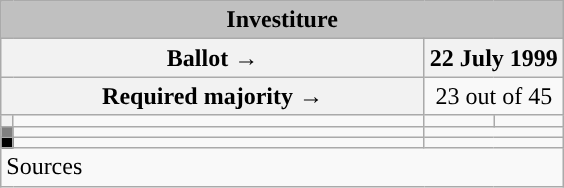<table class="wikitable" style="text-align:center;">
<tr bgcolor="#E9E9E9">
<td colspan="4" align="center" bgcolor="#C0C0C0"><strong>Investiture</strong></td>
</tr>
<tr>
<th colspan="2" width="275px">Ballot →</th>
<th colspan="2">22 July 1999</th>
</tr>
<tr>
<th colspan="2">Required majority →</th>
<td colspan="2">23 out of 45</td>
</tr>
<tr>
<th width="1px" style="background:"></th>
<td align="left"></td>
<td></td>
<td></td>
</tr>
<tr>
<th style="color:inherit;background:gray;"></th>
<td align="left"></td>
<td colspan="2"></td>
</tr>
<tr>
<th style="color:inherit;background:black;"></th>
<td align="left"></td>
<td colspan="2"></td>
</tr>
<tr>
<td align="left" colspan="4">Sources</td>
</tr>
</table>
